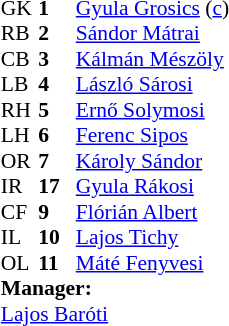<table style="font-size: 90%" cellspacing="0" cellpadding="0" align=center>
<tr>
<th width="25"></th>
<th width="25"></th>
</tr>
<tr>
<td>GK</td>
<td><strong>1</strong></td>
<td><a href='#'>Gyula Grosics</a> (<a href='#'>c</a>)</td>
</tr>
<tr>
<td>RB</td>
<td><strong>2</strong></td>
<td><a href='#'>Sándor Mátrai</a></td>
</tr>
<tr>
<td>CB</td>
<td><strong>3</strong></td>
<td><a href='#'>Kálmán Mészöly</a></td>
</tr>
<tr>
<td>LB</td>
<td><strong>4</strong></td>
<td><a href='#'>László Sárosi</a></td>
</tr>
<tr>
<td>RH</td>
<td><strong>5</strong></td>
<td><a href='#'>Ernő Solymosi</a></td>
</tr>
<tr>
<td>LH</td>
<td><strong>6</strong></td>
<td><a href='#'>Ferenc Sipos</a></td>
</tr>
<tr>
<td>OR</td>
<td><strong>7</strong></td>
<td><a href='#'>Károly Sándor</a></td>
</tr>
<tr>
<td>IR</td>
<td><strong>17</strong></td>
<td><a href='#'>Gyula Rákosi</a></td>
</tr>
<tr>
<td>CF</td>
<td><strong>9</strong></td>
<td><a href='#'>Flórián Albert</a></td>
</tr>
<tr>
<td>IL</td>
<td><strong>10</strong></td>
<td><a href='#'>Lajos Tichy</a></td>
</tr>
<tr>
<td>OL</td>
<td><strong>11</strong></td>
<td><a href='#'>Máté Fenyvesi</a></td>
</tr>
<tr>
<td colspan="3"><strong>Manager:</strong></td>
</tr>
<tr>
<td colspan="3"><a href='#'>Lajos Baróti</a></td>
</tr>
</table>
